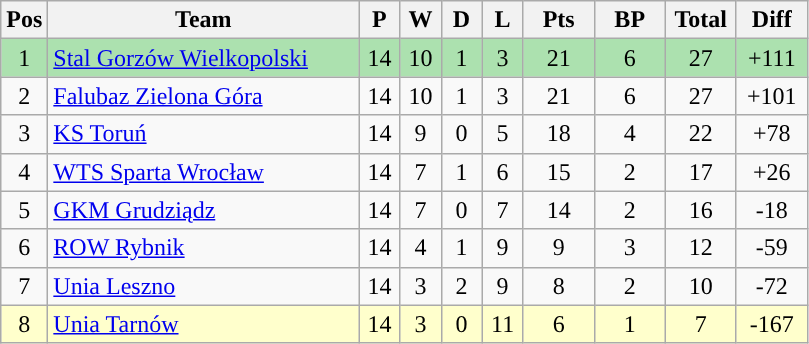<table class="wikitable" style="font-size: 100%">
<tr>
<th width=20>Pos</th>
<th width=200>Team</th>
<th width=20>P</th>
<th width=20>W</th>
<th width=20>D</th>
<th width=20>L</th>
<th width=40>Pts</th>
<th width=40>BP</th>
<th width=40>Total</th>
<th width=40>Diff</th>
</tr>
<tr align=center style="background:#ACE1AF;">
<td>1</td>
<td align="left"><a href='#'>Stal Gorzów Wielkopolski</a></td>
<td>14</td>
<td>10</td>
<td>1</td>
<td>3</td>
<td>21</td>
<td>6</td>
<td>27</td>
<td>+111</td>
</tr>
<tr align=center>
<td>2</td>
<td align="left"><a href='#'>Falubaz Zielona Góra</a></td>
<td>14</td>
<td>10</td>
<td>1</td>
<td>3</td>
<td>21</td>
<td>6</td>
<td>27</td>
<td>+101</td>
</tr>
<tr align=center>
<td>3</td>
<td align="left"><a href='#'>KS Toruń</a></td>
<td>14</td>
<td>9</td>
<td>0</td>
<td>5</td>
<td>18</td>
<td>4</td>
<td>22</td>
<td>+78</td>
</tr>
<tr align=center>
<td>4</td>
<td align="left"><a href='#'>WTS Sparta Wrocław</a></td>
<td>14</td>
<td>7</td>
<td>1</td>
<td>6</td>
<td>15</td>
<td>2</td>
<td>17</td>
<td>+26</td>
</tr>
<tr align=center>
<td>5</td>
<td align="left"><a href='#'>GKM Grudziądz</a></td>
<td>14</td>
<td>7</td>
<td>0</td>
<td>7</td>
<td>14</td>
<td>2</td>
<td>16</td>
<td>-18</td>
</tr>
<tr align=center>
<td>6</td>
<td align="left"><a href='#'>ROW Rybnik</a></td>
<td>14</td>
<td>4</td>
<td>1</td>
<td>9</td>
<td>9</td>
<td>3</td>
<td>12</td>
<td>-59</td>
</tr>
<tr align=center>
<td>7</td>
<td align="left"><a href='#'>Unia Leszno</a></td>
<td>14</td>
<td>3</td>
<td>2</td>
<td>9</td>
<td>8</td>
<td>2</td>
<td>10</td>
<td>-72</td>
</tr>
<tr align=center style="background: #ffffcc;">
<td>8</td>
<td align="left"><a href='#'>Unia Tarnów</a></td>
<td>14</td>
<td>3</td>
<td>0</td>
<td>11</td>
<td>6</td>
<td>1</td>
<td>7</td>
<td>-167</td>
</tr>
</table>
